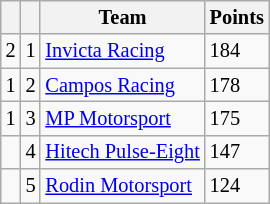<table class="wikitable" style="font-size: 85%;">
<tr>
<th></th>
<th></th>
<th>Team</th>
<th>Points</th>
</tr>
<tr>
<td align="left"> 2</td>
<td align="center">1</td>
<td> <a href='#'>Invicta Racing</a></td>
<td>184</td>
</tr>
<tr>
<td align="left"> 1</td>
<td align="center">2</td>
<td> <a href='#'>Campos Racing</a></td>
<td>178</td>
</tr>
<tr>
<td align="left"> 1</td>
<td align="center">3</td>
<td> <a href='#'>MP Motorsport</a></td>
<td>175</td>
</tr>
<tr>
<td align="left"></td>
<td align="center">4</td>
<td> <a href='#'>Hitech Pulse-Eight</a></td>
<td>147</td>
</tr>
<tr>
<td align="left"></td>
<td align="center">5</td>
<td> <a href='#'>Rodin Motorsport</a></td>
<td>124</td>
</tr>
</table>
